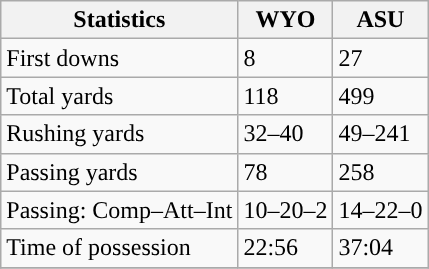<table class="wikitable" style="float: left;">
<tr>
<th>Statistics</th>
<th>WYO</th>
<th>ASU</th>
</tr>
<tr>
<td>First downs</td>
<td>8</td>
<td>27</td>
</tr>
<tr>
<td>Total yards</td>
<td>118</td>
<td>499</td>
</tr>
<tr>
<td>Rushing yards</td>
<td>32–40</td>
<td>49–241</td>
</tr>
<tr>
<td>Passing yards</td>
<td>78</td>
<td>258</td>
</tr>
<tr>
<td>Passing: Comp–Att–Int</td>
<td>10–20–2</td>
<td>14–22–0</td>
</tr>
<tr>
<td>Time of possession</td>
<td>22:56</td>
<td>37:04</td>
</tr>
<tr>
</tr>
</table>
